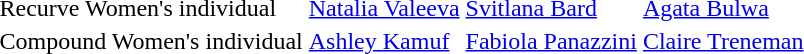<table>
<tr>
<td>Recurve Women's individual<br></td>
<td> <a href='#'>Natalia Valeeva</a></td>
<td> <a href='#'>Svitlana Bard</a></td>
<td> <a href='#'>Agata Bulwa</a></td>
</tr>
<tr>
<td>Compound Women's individual<br></td>
<td> <a href='#'>Ashley Kamuf</a></td>
<td> <a href='#'>Fabiola Panazzini</a></td>
<td> <a href='#'>Claire Treneman</a></td>
</tr>
</table>
